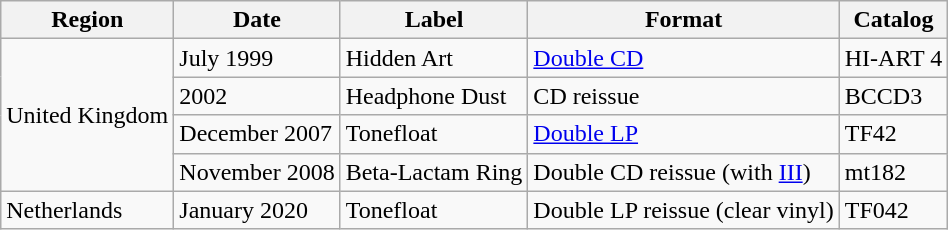<table class="wikitable">
<tr>
<th>Region</th>
<th>Date</th>
<th>Label</th>
<th>Format</th>
<th>Catalog</th>
</tr>
<tr>
<td rowspan="4">United Kingdom</td>
<td>July 1999</td>
<td>Hidden Art</td>
<td><a href='#'>Double CD</a></td>
<td>HI-ART 4</td>
</tr>
<tr>
<td>2002</td>
<td>Headphone Dust</td>
<td>CD reissue</td>
<td>BCCD3</td>
</tr>
<tr>
<td>December 2007</td>
<td>Tonefloat</td>
<td><a href='#'>Double LP</a></td>
<td>TF42</td>
</tr>
<tr>
<td>November 2008</td>
<td>Beta-Lactam Ring</td>
<td>Double CD reissue (with <a href='#'>III</a>)</td>
<td>mt182</td>
</tr>
<tr>
<td>Netherlands</td>
<td>January 2020</td>
<td>Tonefloat</td>
<td>Double LP reissue (clear vinyl)</td>
<td>TF042</td>
</tr>
</table>
